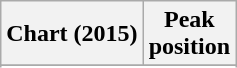<table class="wikitable sortable plainrowheaders">
<tr>
<th scope="col">Chart (2015)</th>
<th scope="col">Peak<br>position</th>
</tr>
<tr>
</tr>
<tr>
</tr>
<tr>
</tr>
</table>
